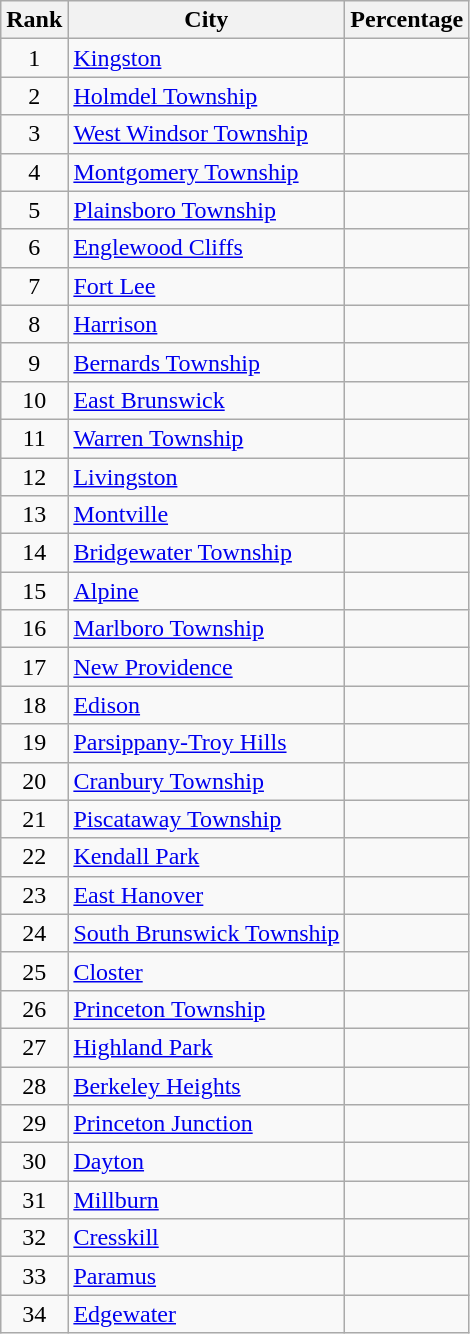<table class="wikitable sortable">
<tr>
<th>Rank</th>
<th>City</th>
<th>Percentage</th>
</tr>
<tr>
<td align=center>1</td>
<td><a href='#'>Kingston</a></td>
<td align=right></td>
</tr>
<tr>
<td align=center>2</td>
<td><a href='#'>Holmdel Township</a></td>
<td align=right></td>
</tr>
<tr>
<td align=center>3</td>
<td><a href='#'>West Windsor Township</a></td>
<td align=right></td>
</tr>
<tr>
<td align=center>4</td>
<td><a href='#'>Montgomery Township</a></td>
<td align=right></td>
</tr>
<tr>
<td align=center>5</td>
<td><a href='#'>Plainsboro Township</a></td>
<td align=right></td>
</tr>
<tr>
<td align=center>6</td>
<td><a href='#'>Englewood Cliffs</a></td>
<td align=right></td>
</tr>
<tr>
<td align=center>7</td>
<td><a href='#'>Fort Lee</a></td>
<td align=right></td>
</tr>
<tr>
<td align=center>8</td>
<td><a href='#'>Harrison</a></td>
<td align=right></td>
</tr>
<tr>
<td align=center>9</td>
<td><a href='#'>Bernards Township</a></td>
<td align=right></td>
</tr>
<tr>
<td align=center>10</td>
<td><a href='#'>East Brunswick</a></td>
<td align=right></td>
</tr>
<tr>
<td align=center>11</td>
<td><a href='#'>Warren Township</a></td>
<td align=right></td>
</tr>
<tr>
<td align=center>12</td>
<td><a href='#'>Livingston</a></td>
<td align=right></td>
</tr>
<tr>
<td align=center>13</td>
<td><a href='#'>Montville</a></td>
<td align=right></td>
</tr>
<tr>
<td align=center>14</td>
<td><a href='#'>Bridgewater Township</a></td>
<td align=right></td>
</tr>
<tr>
<td align=center>15</td>
<td><a href='#'>Alpine</a></td>
<td align=right></td>
</tr>
<tr>
<td align=center>16</td>
<td><a href='#'>Marlboro Township</a></td>
<td align=right></td>
</tr>
<tr>
<td align=center>17</td>
<td><a href='#'>New Providence</a></td>
<td align=right></td>
</tr>
<tr>
<td align=center>18</td>
<td><a href='#'>Edison</a></td>
<td align=right></td>
</tr>
<tr>
<td align=center>19</td>
<td><a href='#'>Parsippany-Troy Hills</a></td>
<td align=right></td>
</tr>
<tr>
<td align=center>20</td>
<td><a href='#'>Cranbury Township</a></td>
<td align=right></td>
</tr>
<tr>
<td align=center>21</td>
<td><a href='#'>Piscataway Township</a></td>
<td align=right></td>
</tr>
<tr>
<td align=center>22</td>
<td><a href='#'>Kendall Park</a></td>
<td align=right></td>
</tr>
<tr>
<td align=center>23</td>
<td><a href='#'>East Hanover</a></td>
<td align=right></td>
</tr>
<tr>
<td align=center>24</td>
<td><a href='#'>South Brunswick Township</a></td>
<td align=right></td>
</tr>
<tr>
<td align=center>25</td>
<td><a href='#'>Closter</a></td>
<td align=right></td>
</tr>
<tr>
<td align=center>26</td>
<td><a href='#'>Princeton Township</a></td>
<td align=right></td>
</tr>
<tr>
<td align=center>27</td>
<td><a href='#'>Highland Park</a></td>
<td align=right></td>
</tr>
<tr>
<td align=center>28</td>
<td><a href='#'>Berkeley Heights</a></td>
<td align=right></td>
</tr>
<tr>
<td align=center>29</td>
<td><a href='#'>Princeton Junction</a></td>
<td align=right></td>
</tr>
<tr>
<td align=center>30</td>
<td><a href='#'>Dayton</a></td>
<td align=right></td>
</tr>
<tr>
<td align=center>31</td>
<td><a href='#'>Millburn</a></td>
<td align=right></td>
</tr>
<tr>
<td align=center>32</td>
<td><a href='#'>Cresskill</a></td>
<td align=right></td>
</tr>
<tr>
<td align=center>33</td>
<td><a href='#'>Paramus</a></td>
<td align=right></td>
</tr>
<tr>
<td align=center>34</td>
<td><a href='#'>Edgewater</a></td>
<td align=right></td>
</tr>
</table>
